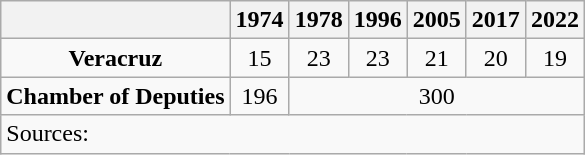<table class="wikitable" style="text-align: center">
<tr>
<th></th>
<th>1974</th>
<th>1978</th>
<th>1996</th>
<th>2005</th>
<th>2017</th>
<th>2022</th>
</tr>
<tr>
<td><strong>Veracruz</strong></td>
<td>15</td>
<td>23</td>
<td>23</td>
<td>21</td>
<td>20</td>
<td>19</td>
</tr>
<tr>
<td><strong>Chamber of Deputies</strong></td>
<td>196</td>
<td colspan=5>300</td>
</tr>
<tr>
<td colspan=7 style="text-align: left">Sources: </td>
</tr>
</table>
